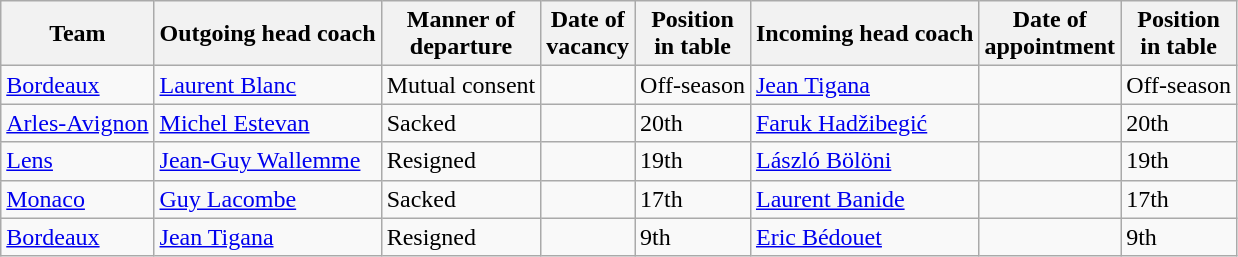<table class="wikitable sortable">
<tr>
<th>Team</th>
<th>Outgoing head coach</th>
<th>Manner of<br>departure</th>
<th>Date of<br>vacancy</th>
<th>Position<br>in table</th>
<th>Incoming head coach</th>
<th>Date of<br>appointment</th>
<th>Position<br>in table</th>
</tr>
<tr>
<td><a href='#'>Bordeaux</a></td>
<td> <a href='#'>Laurent Blanc</a></td>
<td>Mutual consent</td>
<td></td>
<td>Off-season</td>
<td> <a href='#'>Jean Tigana</a></td>
<td></td>
<td>Off-season</td>
</tr>
<tr>
<td><a href='#'>Arles-Avignon</a></td>
<td> <a href='#'>Michel Estevan</a></td>
<td>Sacked</td>
<td></td>
<td>20th</td>
<td> <a href='#'>Faruk Hadžibegić</a></td>
<td></td>
<td>20th</td>
</tr>
<tr>
<td><a href='#'>Lens</a></td>
<td> <a href='#'>Jean-Guy Wallemme</a></td>
<td>Resigned</td>
<td></td>
<td>19th</td>
<td> <a href='#'>László Bölöni</a></td>
<td></td>
<td>19th</td>
</tr>
<tr>
<td><a href='#'>Monaco</a></td>
<td> <a href='#'>Guy Lacombe</a></td>
<td>Sacked</td>
<td></td>
<td>17th</td>
<td> <a href='#'>Laurent Banide</a></td>
<td></td>
<td>17th</td>
</tr>
<tr>
<td><a href='#'>Bordeaux</a></td>
<td> <a href='#'>Jean Tigana</a></td>
<td>Resigned</td>
<td></td>
<td>9th</td>
<td> <a href='#'>Eric Bédouet</a></td>
<td></td>
<td>9th</td>
</tr>
</table>
